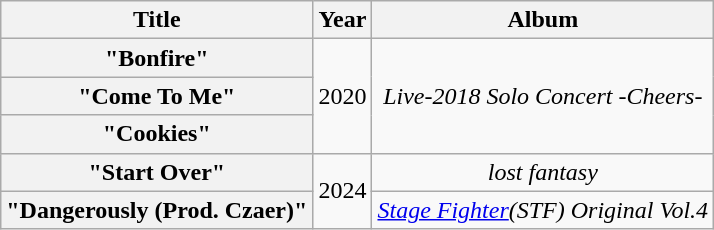<table class="wikitable plainrowheaders" style="text-align:center;">
<tr>
<th>Title</th>
<th>Year</th>
<th>Album</th>
</tr>
<tr>
<th scope="row">"Bonfire" <br> </th>
<td rowspan="3">2020</td>
<td rowspan="3"><em>Live-2018 Solo Concert -Cheers-</em></td>
</tr>
<tr>
<th scope="row">"Come To Me" <br> </th>
</tr>
<tr>
<th scope="row">"Cookies" <br> </th>
</tr>
<tr>
<th scope="row">"Start Over" <br> </th>
<td rowspan="2">2024</td>
<td><em>lost fantasy</em></td>
</tr>
<tr>
<th scope="row">"Dangerously (Prod. Czaer)" <br> </th>
<td><em><a href='#'>Stage Fighter</a>(STF) Original Vol.4</em></td>
</tr>
</table>
